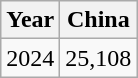<table class="wikitable">
<tr>
<th>Year</th>
<th>China</th>
</tr>
<tr>
<td>2024</td>
<td>25,108</td>
</tr>
</table>
